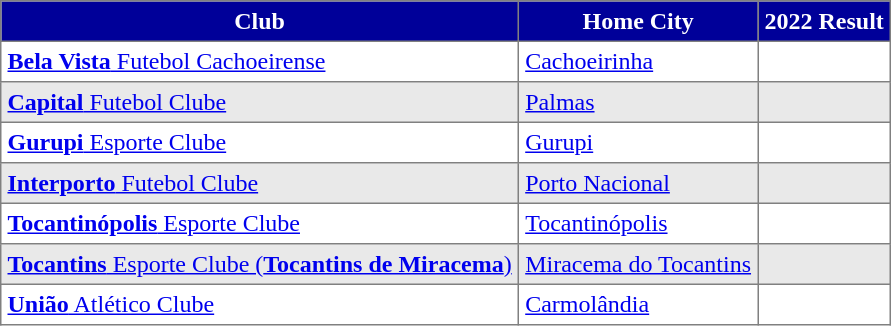<table class="toccolours" border="1" cellpadding="4" cellspacing="0" style="border-collapse: collapse; margin:0;">
<tr>
<th style="background: #009; color: #fff;">Club</th>
<th style="background: #009; color: #fff;">Home City</th>
<th style="background: #009; color: #fff;">2022 Result</th>
</tr>
<tr style="background:white; color:black">
<td><a href='#'><strong>Bela Vista</strong> Futebol Cachoeirense</a></td>
<td><a href='#'>Cachoeirinha</a></td>
<td></td>
</tr>
<tr style="background:#e9e9e9; color:black">
<td><a href='#'><strong>Capital</strong> Futebol Clube</a></td>
<td><a href='#'>Palmas</a></td>
<td></td>
</tr>
<tr style="background:white; color:black">
<td><a href='#'><strong>Gurupi</strong> Esporte Clube</a></td>
<td><a href='#'>Gurupi</a></td>
<td></td>
</tr>
<tr style="background:#e9e9e9; color:black">
<td><a href='#'><strong>Interporto</strong> Futebol Clube</a></td>
<td><a href='#'>Porto Nacional</a></td>
<td></td>
</tr>
<tr style="background:white; color:black">
<td><a href='#'><strong>Tocantinópolis</strong> Esporte Clube</a></td>
<td><a href='#'>Tocantinópolis</a></td>
<td></td>
</tr>
<tr style="background:#e9e9e9; color:black">
<td><a href='#'><strong>Tocantins</strong> Esporte Clube (<strong>Tocantins de Miracema</strong>)</a></td>
<td><a href='#'>Miracema do Tocantins</a></td>
<td></td>
</tr>
<tr style="background:white; color:black">
<td><a href='#'><strong>União</strong> Atlético Clube</a></td>
<td><a href='#'>Carmolândia</a></td>
<td></td>
</tr>
</table>
